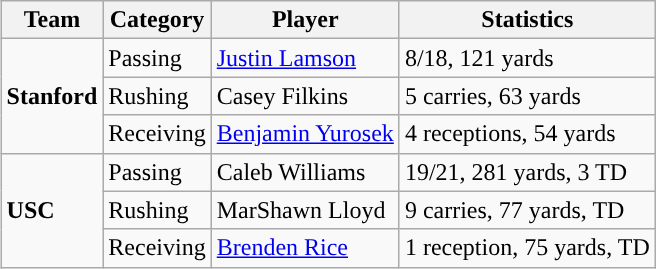<table class="wikitable" style="float: right;">
<tr>
<th>Team</th>
<th>Category</th>
<th>Player</th>
<th>Statistics</th>
</tr>
<tr>
<td rowspan=3><strong>Stanford</strong></td>
<td>Passing</td>
<td><a href='#'>Justin Lamson</a></td>
<td>8/18, 121 yards</td>
</tr>
<tr>
<td>Rushing</td>
<td>Casey Filkins</td>
<td>5 carries, 63 yards</td>
</tr>
<tr>
<td>Receiving</td>
<td><a href='#'>Benjamin Yurosek</a></td>
<td>4 receptions, 54 yards</td>
</tr>
<tr>
<td rowspan=3><strong>USC</strong></td>
<td>Passing</td>
<td>Caleb Williams</td>
<td>19/21, 281 yards, 3 TD</td>
</tr>
<tr>
<td>Rushing</td>
<td>MarShawn Lloyd</td>
<td>9 carries, 77 yards, TD</td>
</tr>
<tr>
<td>Receiving</td>
<td><a href='#'>Brenden Rice</a></td>
<td>1 reception, 75 yards, TD</td>
</tr>
</table>
